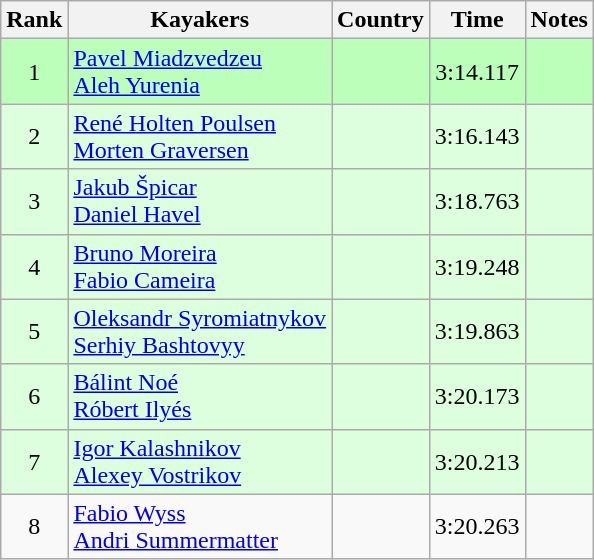<table class="wikitable" style="text-align:center">
<tr>
<th>Rank</th>
<th>Kayakers</th>
<th>Country</th>
<th>Time</th>
<th>Notes</th>
</tr>
<tr bgcolor=bbffbb>
<td>1</td>
<td align="left"><a href='#'>Pavel Miadzvedzeu</a><br><a href='#'>Aleh Yurenia</a></td>
<td align="left"></td>
<td>3:14.117</td>
<td></td>
</tr>
<tr bgcolor=ddffdd>
<td>2</td>
<td align="left"><a href='#'>René Holten Poulsen</a><br><a href='#'>Morten Graversen</a></td>
<td align="left"></td>
<td>3:16.143</td>
<td></td>
</tr>
<tr bgcolor=ddffdd>
<td>3</td>
<td align="left"><a href='#'>Jakub Špicar</a><br><a href='#'>Daniel Havel</a></td>
<td align="left"></td>
<td>3:18.763</td>
<td></td>
</tr>
<tr bgcolor=ddffdd>
<td>4</td>
<td align="left"><a href='#'>Bruno Moreira</a><br><a href='#'>Fabio Cameira</a></td>
<td align="left"></td>
<td>3:19.248</td>
<td></td>
</tr>
<tr bgcolor=ddffdd>
<td>5</td>
<td align="left"><a href='#'>Oleksandr Syromiatnykov</a><br><a href='#'>Serhiy Bashtovyy</a></td>
<td align="left"></td>
<td>3:19.863</td>
<td></td>
</tr>
<tr bgcolor=ddffdd>
<td>6</td>
<td align="left"><a href='#'>Bálint Noé</a><br><a href='#'>Róbert Ilyés</a></td>
<td align="left"></td>
<td>3:20.173</td>
<td></td>
</tr>
<tr bgcolor=ddffdd>
<td>7</td>
<td align="left"><a href='#'>Igor Kalashnikov</a><br><a href='#'>Alexey Vostrikov</a></td>
<td align="left"></td>
<td>3:20.213</td>
<td></td>
</tr>
<tr>
<td>8</td>
<td align="left"><a href='#'>Fabio Wyss</a><br><a href='#'>Andri Summermatter</a></td>
<td align="left"></td>
<td>3:20.263</td>
<td></td>
</tr>
</table>
